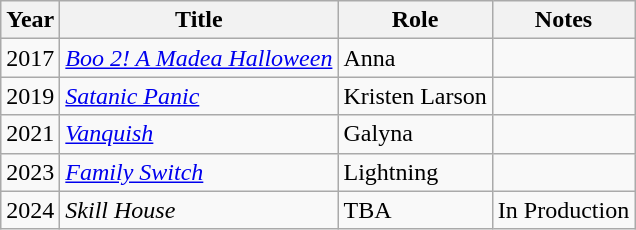<table class="wikitable sortable">
<tr>
<th>Year</th>
<th>Title</th>
<th>Role</th>
<th>Notes</th>
</tr>
<tr>
<td>2017</td>
<td><em><a href='#'>Boo 2! A Madea Halloween</a></em></td>
<td>Anna</td>
<td></td>
</tr>
<tr>
<td>2019</td>
<td><em><a href='#'>Satanic Panic</a></em></td>
<td>Kristen Larson</td>
<td></td>
</tr>
<tr>
<td>2021</td>
<td><em><a href='#'>Vanquish</a></em></td>
<td>Galyna</td>
<td></td>
</tr>
<tr>
<td>2023</td>
<td><em><a href='#'>Family Switch</a></em></td>
<td>Lightning</td>
<td></td>
</tr>
<tr>
<td>2024</td>
<td><em>Skill House</em></td>
<td>TBA</td>
<td>In Production</td>
</tr>
</table>
